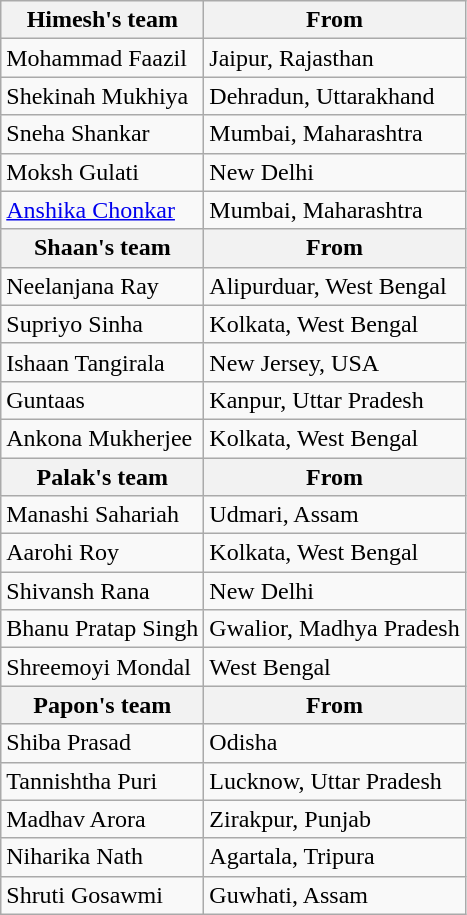<table class="wikitable sortable plainrowheaders">
<tr>
<th>Himesh's team</th>
<th>From</th>
</tr>
<tr>
<td>Mohammad Faazil</td>
<td>Jaipur, Rajasthan</td>
</tr>
<tr>
<td>Shekinah Mukhiya</td>
<td>Dehradun, Uttarakhand</td>
</tr>
<tr>
<td>Sneha Shankar</td>
<td>Mumbai, Maharashtra</td>
</tr>
<tr>
<td>Moksh Gulati</td>
<td>New Delhi</td>
</tr>
<tr>
<td><a href='#'>Anshika Chonkar</a></td>
<td>Mumbai, Maharashtra</td>
</tr>
<tr>
<th>Shaan's team</th>
<th>From</th>
</tr>
<tr>
<td>Neelanjana Ray</td>
<td>Alipurduar, West Bengal</td>
</tr>
<tr>
<td>Supriyo Sinha</td>
<td>Kolkata, West Bengal</td>
</tr>
<tr>
<td>Ishaan Tangirala</td>
<td>New Jersey, USA</td>
</tr>
<tr>
<td>Guntaas</td>
<td>Kanpur, Uttar Pradesh</td>
</tr>
<tr>
<td>Ankona Mukherjee</td>
<td>Kolkata, West Bengal</td>
</tr>
<tr>
<th>Palak's team</th>
<th>From</th>
</tr>
<tr>
<td>Manashi Sahariah</td>
<td>Udmari, Assam</td>
</tr>
<tr>
<td>Aarohi Roy</td>
<td>Kolkata, West Bengal</td>
</tr>
<tr>
<td>Shivansh Rana</td>
<td>New Delhi</td>
</tr>
<tr>
<td>Bhanu Pratap Singh</td>
<td>Gwalior, Madhya Pradesh</td>
</tr>
<tr>
<td>Shreemoyi Mondal</td>
<td>West Bengal</td>
</tr>
<tr>
<th>Papon's team</th>
<th>From</th>
</tr>
<tr>
<td>Shiba Prasad</td>
<td>Odisha</td>
</tr>
<tr>
<td>Tannishtha Puri</td>
<td>Lucknow, Uttar Pradesh</td>
</tr>
<tr>
<td>Madhav Arora</td>
<td>Zirakpur, Punjab</td>
</tr>
<tr>
<td>Niharika Nath</td>
<td>Agartala, Tripura</td>
</tr>
<tr>
<td>Shruti Gosawmi</td>
<td>Guwhati, Assam</td>
</tr>
</table>
